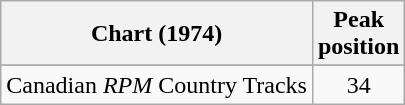<table class="wikitable sortable">
<tr>
<th align="left">Chart (1974)</th>
<th align="center">Peak<br>position</th>
</tr>
<tr>
</tr>
<tr>
<td align="left">Canadian <em>RPM</em> Country Tracks</td>
<td align="center">34</td>
</tr>
</table>
